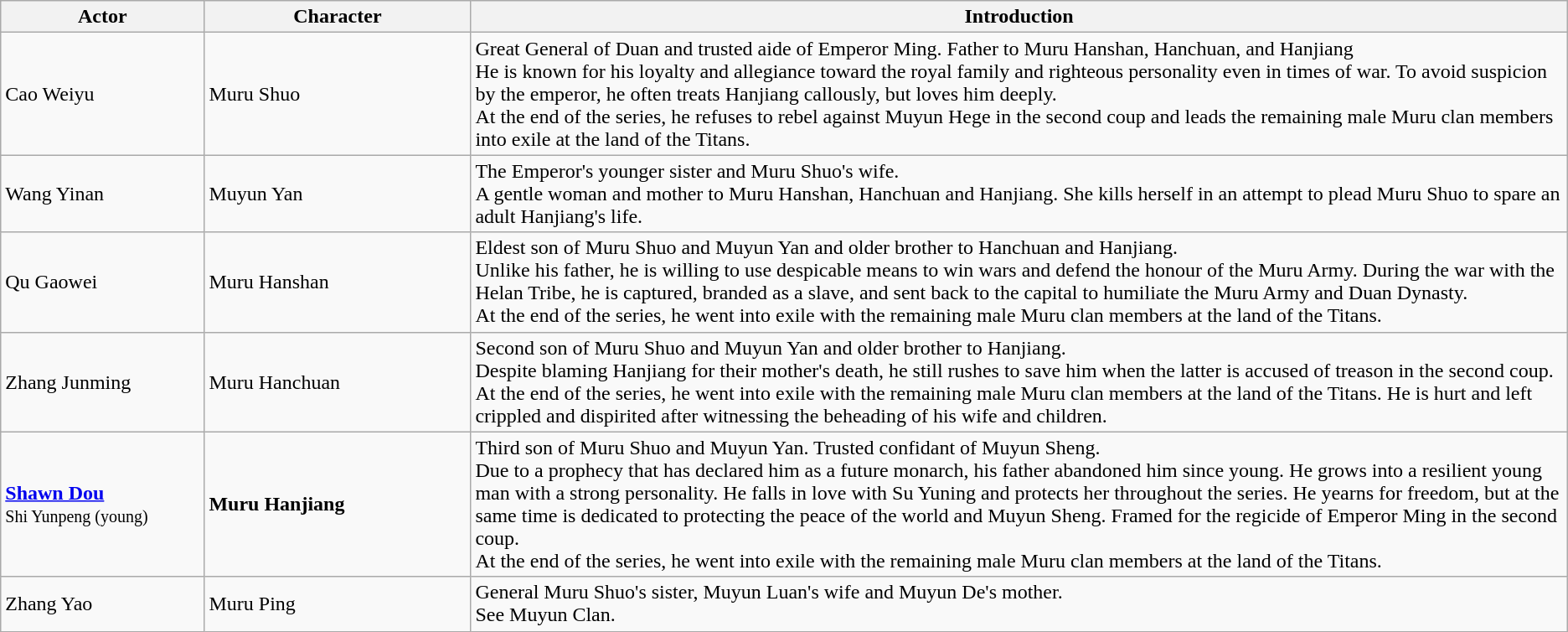<table class="wikitable">
<tr>
<th style="width:13%">Actor</th>
<th style="width:17%">Character</th>
<th>Introduction</th>
</tr>
<tr>
<td>Cao Weiyu</td>
<td>Muru Shuo</td>
<td>Great General of Duan and trusted aide of Emperor Ming. Father to Muru Hanshan, Hanchuan, and Hanjiang<br>He is known for his loyalty and allegiance toward the royal family and righteous personality even in times of war. To avoid suspicion by the emperor, he often treats Hanjiang callously, but loves him deeply.<br>At the end of the series, he refuses to rebel against Muyun Hege in the second coup and leads the remaining male Muru clan members into exile at the land of the Titans.</td>
</tr>
<tr>
<td>Wang Yinan</td>
<td>Muyun Yan</td>
<td>The Emperor's younger sister and Muru Shuo's wife.<br>A gentle woman and mother to Muru Hanshan, Hanchuan and Hanjiang. She kills herself in an attempt to plead Muru Shuo to spare an adult Hanjiang's life.</td>
</tr>
<tr>
<td>Qu Gaowei</td>
<td>Muru Hanshan</td>
<td>Eldest son of Muru Shuo and Muyun Yan and older brother to Hanchuan and Hanjiang.<br>Unlike his father, he is willing to use despicable means to win wars and defend the honour of the Muru Army. During the war with the Helan Tribe, he is captured, branded as a slave, and sent back to the capital to humiliate the Muru Army and Duan Dynasty.<br>At the end of the series, he went into exile with the remaining male Muru clan members at the land of the Titans.</td>
</tr>
<tr>
<td>Zhang Junming</td>
<td>Muru Hanchuan</td>
<td>Second son of Muru Shuo and Muyun Yan and older brother to Hanjiang.<br>Despite blaming Hanjiang for their mother's death, he still rushes to save him when the latter is accused of treason in the second coup.<br>At the end of the series, he went into exile with the remaining male Muru clan members at the land of the Titans. He is hurt and left crippled and dispirited after witnessing the beheading of his wife and children.</td>
</tr>
<tr>
<td><strong><a href='#'>Shawn Dou</a></strong><br> <small>Shi Yunpeng (young)</small></td>
<td><strong>Muru Hanjiang</strong></td>
<td>Third son of Muru Shuo and Muyun Yan. Trusted confidant of Muyun Sheng.<br>Due to a prophecy that has declared him as a future monarch, his father abandoned him since young. He grows into a resilient young man with a strong personality. He falls in love with Su Yuning and protects her throughout the series. He yearns for freedom, but at the same time is dedicated to protecting the peace of the world and Muyun Sheng. Framed for the regicide of Emperor Ming in the second coup.<br>At the end of the series, he went into exile with the remaining male Muru clan members at the land of the Titans.</td>
</tr>
<tr>
<td>Zhang Yao</td>
<td>Muru Ping</td>
<td>General Muru Shuo's sister, Muyun Luan's wife and Muyun De's mother.<br>See Muyun Clan.</td>
</tr>
</table>
